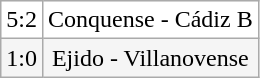<table class="wikitable">
<tr align=center bgcolor=white>
<td>5:2</td>
<td>Conquense - Cádiz B</td>
</tr>
<tr align=center bgcolor=#F5F5F5>
<td>1:0</td>
<td>Ejido - Villanovense</td>
</tr>
</table>
